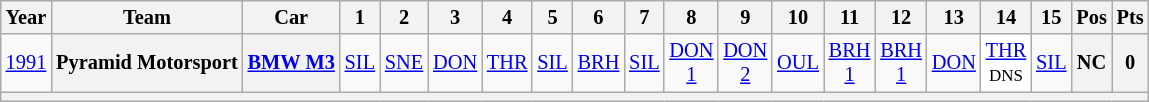<table class="wikitable" style="text-align:center; font-size:85%">
<tr>
<th>Year</th>
<th>Team</th>
<th>Car</th>
<th>1</th>
<th>2</th>
<th>3</th>
<th>4</th>
<th>5</th>
<th>6</th>
<th>7</th>
<th>8</th>
<th>9</th>
<th>10</th>
<th>11</th>
<th>12</th>
<th>13</th>
<th>14</th>
<th>15</th>
<th>Pos</th>
<th>Pts</th>
</tr>
<tr>
<td><a href='#'>1991</a></td>
<th>Pyramid Motorsport</th>
<th><a href='#'>BMW M3</a></th>
<td><a href='#'>SIL</a></td>
<td><a href='#'>SNE</a></td>
<td><a href='#'>DON</a></td>
<td><a href='#'>THR</a></td>
<td><a href='#'>SIL</a></td>
<td><a href='#'>BRH</a></td>
<td><a href='#'>SIL</a></td>
<td><a href='#'>DON<br>1</a></td>
<td><a href='#'>DON<br>2</a></td>
<td><a href='#'>OUL</a></td>
<td><a href='#'>BRH<br>1</a></td>
<td><a href='#'>BRH<br>1</a></td>
<td><a href='#'>DON</a></td>
<td style="background:#FFFFFF;"><a href='#'>THR</a><br><small>DNS</small></td>
<td><a href='#'>SIL</a></td>
<th>NC</th>
<th>0</th>
</tr>
<tr>
<th colspan="20"></th>
</tr>
</table>
